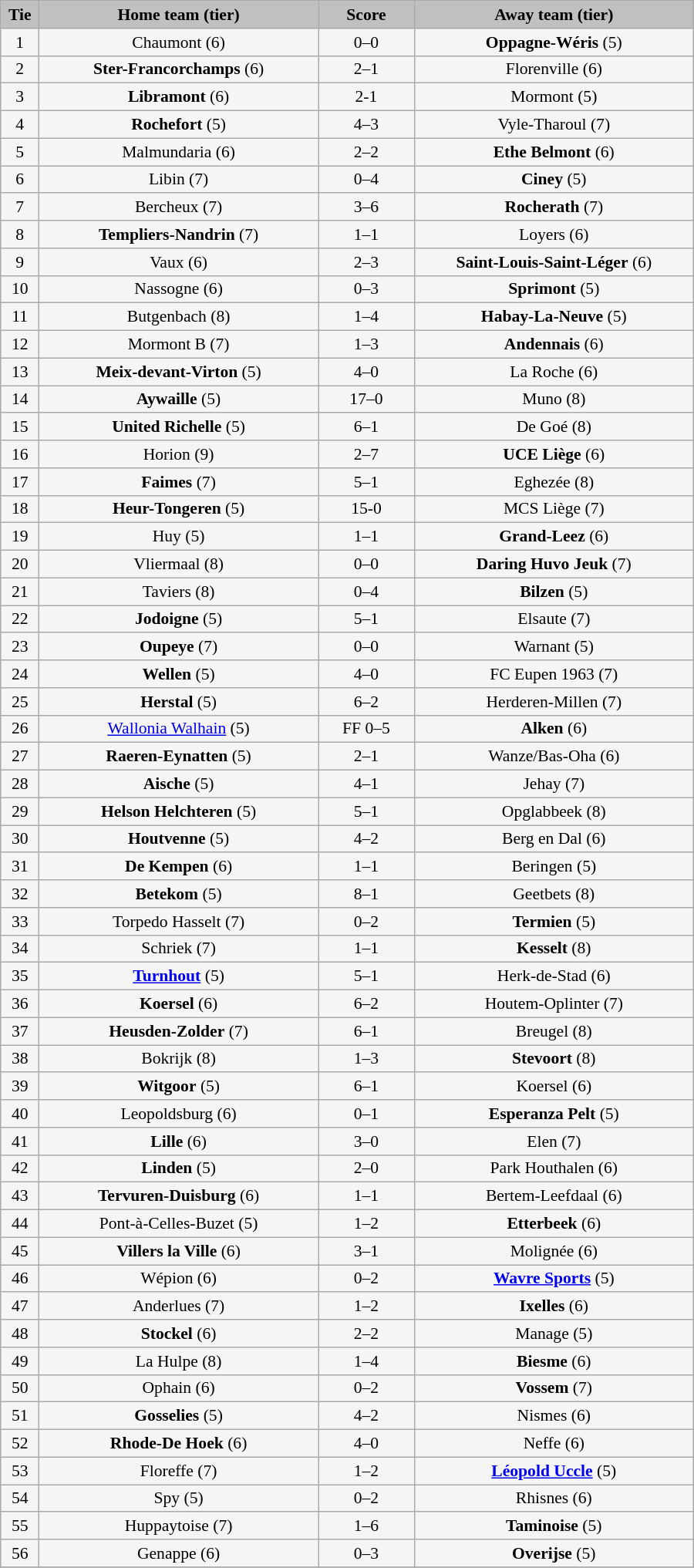<table class="wikitable" style="width: 600px; background:WhiteSmoke; text-align:center; font-size:90%">
<tr>
<td scope="col" style="width:  5.00%; background:silver;"><strong>Tie</strong></td>
<td scope="col" style="width: 36.25%; background:silver;"><strong>Home team (tier)</strong></td>
<td scope="col" style="width: 12.50%; background:silver;"><strong>Score</strong></td>
<td scope="col" style="width: 36.25%; background:silver;"><strong>Away team (tier)</strong></td>
</tr>
<tr>
<td>1</td>
<td>Chaumont (6)</td>
<td>0–0 </td>
<td><strong>Oppagne-Wéris</strong> (5)</td>
</tr>
<tr>
<td>2</td>
<td><strong>Ster-Francorchamps</strong> (6)</td>
<td>2–1</td>
<td>Florenville (6)</td>
</tr>
<tr>
<td>3</td>
<td><strong>Libramont</strong> (6)</td>
<td>2-1</td>
<td>Mormont (5)</td>
</tr>
<tr>
<td>4</td>
<td><strong>Rochefort</strong> (5)</td>
<td>4–3</td>
<td>Vyle-Tharoul (7)</td>
</tr>
<tr>
<td>5</td>
<td>Malmundaria (6)</td>
<td>2–2 </td>
<td><strong>Ethe Belmont</strong> (6)</td>
</tr>
<tr>
<td>6</td>
<td>Libin (7)</td>
<td>0–4</td>
<td><strong>Ciney</strong> (5)</td>
</tr>
<tr>
<td>7</td>
<td>Bercheux (7)</td>
<td>3–6</td>
<td><strong>Rocherath</strong> (7)</td>
</tr>
<tr>
<td>8</td>
<td><strong>Templiers-Nandrin</strong> (7)</td>
<td>1–1 </td>
<td>Loyers (6)</td>
</tr>
<tr>
<td>9</td>
<td>Vaux (6)</td>
<td>2–3</td>
<td><strong>Saint-Louis-Saint-Léger</strong> (6)</td>
</tr>
<tr>
<td>10</td>
<td>Nassogne (6)</td>
<td>0–3</td>
<td><strong>Sprimont</strong> (5)</td>
</tr>
<tr>
<td>11</td>
<td>Butgenbach (8)</td>
<td>1–4</td>
<td><strong>Habay-La-Neuve</strong> (5)</td>
</tr>
<tr>
<td>12</td>
<td>Mormont B (7)</td>
<td>1–3</td>
<td><strong>Andennais</strong> (6)</td>
</tr>
<tr>
<td>13</td>
<td><strong>Meix-devant-Virton</strong> (5)</td>
<td>4–0</td>
<td>La Roche (6)</td>
</tr>
<tr>
<td>14</td>
<td><strong>Aywaille</strong> (5)</td>
<td>17–0</td>
<td>Muno (8)</td>
</tr>
<tr>
<td>15</td>
<td><strong>United Richelle</strong> (5)</td>
<td>6–1</td>
<td>De Goé (8)</td>
</tr>
<tr>
<td>16</td>
<td>Horion (9)</td>
<td>2–7</td>
<td><strong>UCE Liège</strong> (6)</td>
</tr>
<tr>
<td>17</td>
<td><strong>Faimes</strong> (7)</td>
<td>5–1</td>
<td>Eghezée (8)</td>
</tr>
<tr>
<td>18</td>
<td><strong>Heur-Tongeren</strong> (5)</td>
<td>15-0</td>
<td>MCS Liège (7)</td>
</tr>
<tr>
<td>19</td>
<td>Huy (5)</td>
<td>1–1 </td>
<td><strong>Grand-Leez</strong> (6)</td>
</tr>
<tr>
<td>20</td>
<td>Vliermaal (8)</td>
<td>0–0 </td>
<td><strong>Daring Huvo Jeuk</strong> (7)</td>
</tr>
<tr>
<td>21</td>
<td>Taviers (8)</td>
<td>0–4</td>
<td><strong>Bilzen</strong> (5)</td>
</tr>
<tr>
<td>22</td>
<td><strong>Jodoigne</strong> (5)</td>
<td>5–1</td>
<td>Elsaute (7)</td>
</tr>
<tr>
<td>23</td>
<td><strong>Oupeye</strong> (7)</td>
<td>0–0 </td>
<td>Warnant (5)</td>
</tr>
<tr>
<td>24</td>
<td><strong>Wellen</strong> (5)</td>
<td>4–0</td>
<td>FC Eupen 1963 (7)</td>
</tr>
<tr>
<td>25</td>
<td><strong>Herstal</strong> (5)</td>
<td>6–2</td>
<td>Herderen-Millen (7)</td>
</tr>
<tr>
<td>26</td>
<td><a href='#'>Wallonia Walhain</a> (5)</td>
<td>FF 0–5</td>
<td><strong>Alken</strong> (6)</td>
</tr>
<tr>
<td>27</td>
<td><strong>Raeren-Eynatten</strong> (5)</td>
<td>2–1</td>
<td>Wanze/Bas-Oha (6)</td>
</tr>
<tr>
<td>28</td>
<td><strong>Aische</strong> (5)</td>
<td>4–1</td>
<td>Jehay (7)</td>
</tr>
<tr>
<td>29</td>
<td><strong>Helson Helchteren</strong> (5)</td>
<td>5–1</td>
<td>Opglabbeek (8)</td>
</tr>
<tr>
<td>30</td>
<td><strong>Houtvenne</strong> (5)</td>
<td>4–2</td>
<td>Berg en Dal (6)</td>
</tr>
<tr>
<td>31</td>
<td><strong>De Kempen</strong> (6)</td>
<td>1–1 </td>
<td>Beringen (5)</td>
</tr>
<tr>
<td>32</td>
<td><strong>Betekom</strong> (5)</td>
<td>8–1</td>
<td>Geetbets (8)</td>
</tr>
<tr>
<td>33</td>
<td>Torpedo Hasselt (7)</td>
<td>0–2</td>
<td><strong>Termien</strong> (5)</td>
</tr>
<tr>
<td>34</td>
<td>Schriek (7)</td>
<td>1–1 </td>
<td><strong>Kesselt</strong> (8)</td>
</tr>
<tr>
<td>35</td>
<td><strong><a href='#'>Turnhout</a></strong> (5)</td>
<td>5–1</td>
<td>Herk-de-Stad (6)</td>
</tr>
<tr>
<td>36</td>
<td><strong>Koersel</strong> (6)</td>
<td>6–2</td>
<td>Houtem-Oplinter (7)</td>
</tr>
<tr>
<td>37</td>
<td><strong>Heusden-Zolder</strong> (7)</td>
<td>6–1</td>
<td>Breugel (8)</td>
</tr>
<tr>
<td>38</td>
<td>Bokrijk (8)</td>
<td>1–3</td>
<td><strong>Stevoort</strong> (8)</td>
</tr>
<tr>
<td>39</td>
<td><strong>Witgoor</strong> (5)</td>
<td>6–1</td>
<td>Koersel (6)</td>
</tr>
<tr>
<td>40</td>
<td>Leopoldsburg (6)</td>
<td>0–1</td>
<td><strong>Esperanza Pelt</strong> (5)</td>
</tr>
<tr>
<td>41</td>
<td><strong>Lille</strong> (6)</td>
<td>3–0</td>
<td>Elen (7)</td>
</tr>
<tr>
<td>42</td>
<td><strong>Linden</strong> (5)</td>
<td>2–0</td>
<td>Park Houthalen (6)</td>
</tr>
<tr>
<td>43</td>
<td><strong>Tervuren-Duisburg</strong> (6)</td>
<td>1–1 </td>
<td>Bertem-Leefdaal (6)</td>
</tr>
<tr>
<td>44</td>
<td>Pont-à-Celles-Buzet (5)</td>
<td>1–2</td>
<td><strong>Etterbeek</strong> (6)</td>
</tr>
<tr>
<td>45</td>
<td><strong>Villers la Ville</strong> (6)</td>
<td>3–1</td>
<td>Molignée (6)</td>
</tr>
<tr>
<td>46</td>
<td>Wépion (6)</td>
<td>0–2</td>
<td><strong><a href='#'>Wavre Sports</a></strong> (5)</td>
</tr>
<tr>
<td>47</td>
<td>Anderlues (7)</td>
<td>1–2</td>
<td><strong>Ixelles</strong> (6)</td>
</tr>
<tr>
<td>48</td>
<td><strong>Stockel</strong> (6)</td>
<td>2–2 </td>
<td>Manage (5)</td>
</tr>
<tr>
<td>49</td>
<td>La Hulpe (8)</td>
<td>1–4</td>
<td><strong>Biesme</strong> (6)</td>
</tr>
<tr>
<td>50</td>
<td>Ophain (6)</td>
<td>0–2</td>
<td><strong>Vossem</strong> (7)</td>
</tr>
<tr>
<td>51</td>
<td><strong>Gosselies</strong> (5)</td>
<td>4–2</td>
<td>Nismes (6)</td>
</tr>
<tr>
<td>52</td>
<td><strong>Rhode-De Hoek</strong> (6)</td>
<td>4–0</td>
<td>Neffe (6)</td>
</tr>
<tr>
<td>53</td>
<td>Floreffe (7)</td>
<td>1–2</td>
<td><strong><a href='#'>Léopold Uccle</a></strong> (5)</td>
</tr>
<tr>
<td>54</td>
<td>Spy (5)</td>
<td>0–2</td>
<td>Rhisnes (6)</td>
</tr>
<tr>
<td>55</td>
<td>Huppaytoise (7)</td>
<td>1–6</td>
<td><strong>Taminoise</strong> (5)</td>
</tr>
<tr>
<td>56</td>
<td>Genappe (6)</td>
<td>0–3</td>
<td><strong>Overijse</strong> (5)</td>
</tr>
<tr>
</tr>
</table>
